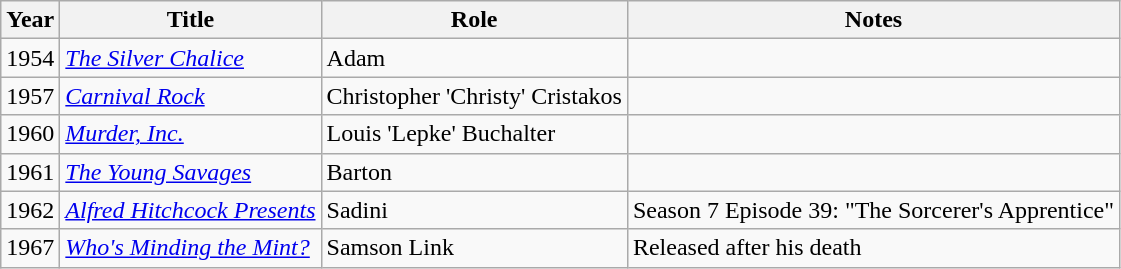<table class="wikitable">
<tr>
<th>Year</th>
<th>Title</th>
<th>Role</th>
<th>Notes</th>
</tr>
<tr>
<td>1954</td>
<td><em><a href='#'>The Silver Chalice</a></em></td>
<td>Adam</td>
<td></td>
</tr>
<tr>
<td>1957</td>
<td><em><a href='#'>Carnival Rock</a></em></td>
<td>Christopher 'Christy' Cristakos</td>
<td></td>
</tr>
<tr>
<td>1960</td>
<td><em><a href='#'>Murder, Inc.</a></em></td>
<td>Louis 'Lepke' Buchalter</td>
<td></td>
</tr>
<tr>
<td>1961</td>
<td><em><a href='#'>The Young Savages</a></em></td>
<td>Barton</td>
<td></td>
</tr>
<tr>
<td>1962</td>
<td><em><a href='#'>Alfred Hitchcock Presents</a></em></td>
<td>Sadini</td>
<td>Season 7 Episode 39: "The Sorcerer's Apprentice"</td>
</tr>
<tr>
<td>1967</td>
<td><em><a href='#'>Who's Minding the Mint?</a></em></td>
<td>Samson Link</td>
<td>Released after his death</td>
</tr>
</table>
